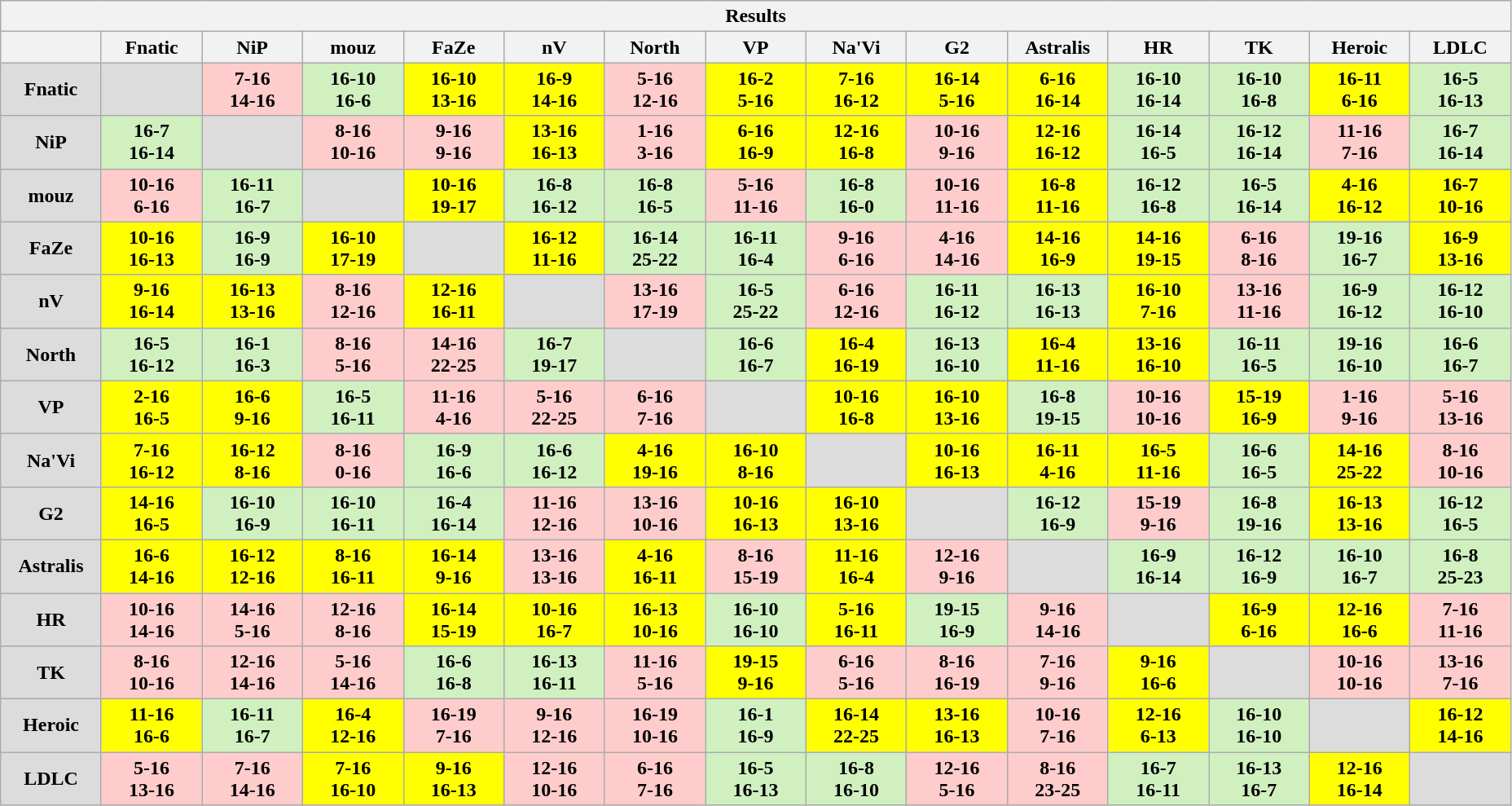<table class="wikitable" style="text-align: center;">
<tr>
<th colspan=15>Results</th>
</tr>
<tr>
<th width="75px"></th>
<th width="75px">Fnatic</th>
<th width="75px">NiP</th>
<th width="75px">mouz</th>
<th width="75px">FaZe</th>
<th width="75px">nV</th>
<th width="75px">North</th>
<th width="75px">VP</th>
<th width="75px">Na'Vi</th>
<th width="75px">G2</th>
<th width="75px">Astralis</th>
<th width="75px">HR</th>
<th width="75px">TK</th>
<th width="75px">Heroic</th>
<th width="75px">LDLC</th>
</tr>
<tr>
<td style="background: #DCDCDC;"><strong>Fnatic</strong></td>
<td style="background: #DCDCDC;"></td>
<td style="background: #FFCCCC;"><strong>7-16<br>14-16</strong></td>
<td style="background: #D0F0C0;"><strong>16-10<br>16-6</strong></td>
<td style="background: #FFFF00;"><strong>16-10<br>13-16</strong></td>
<td style="background: #FFFF00;"><strong>16-9<br>14-16</strong></td>
<td style="background: #FFCCCC;"><strong>5-16<br>12-16</strong></td>
<td style="background: #FFFF00;"><strong>16-2<br>5-16</strong></td>
<td style="background: #FFFF00;"><strong>7-16<br>16-12</strong></td>
<td style="background: #FFFF00;"><strong>16-14<br>5-16</strong></td>
<td style="background: #FFFF00;"><strong>6-16<br>16-14</strong></td>
<td style="background: #D0F0C0;"><strong>16-10<br>16-14</strong></td>
<td style="background: #D0F0C0;"><strong>16-10<br>16-8</strong></td>
<td style="background: #FFFF00;"><strong>16-11<br>6-16</strong></td>
<td style="background: #D0F0C0;"><strong>16-5<br>16-13</strong></td>
</tr>
<tr>
<td style="background: #DCDCDC;"><strong>NiP</strong></td>
<td style="background: #D0F0C0;"><strong>16-7<br>16-14</strong></td>
<td style="background: #DCDCDC;"></td>
<td style="background: #FFCCCC;"><strong>8-16<br>10-16</strong></td>
<td style="background: #FFCCCC;"><strong>9-16<br>9-16</strong></td>
<td style="background: #FFFF00;"><strong>13-16<br>16-13</strong></td>
<td style="background: #FFCCCC;"><strong>1-16<br>3-16</strong></td>
<td style="background: #FFFF00;"><strong>6-16<br>16-9</strong></td>
<td style="background: #FFFF00;"><strong>12-16<br>16-8</strong></td>
<td style="background: #FFCCCC;"><strong>10-16<br>9-16</strong></td>
<td style="background: #FFFF00;"><strong>12-16<br>16-12</strong></td>
<td style="background: #D0F0C0;"><strong>16-14<br>16-5</strong></td>
<td style="background: #D0F0C0;"><strong>16-12<br>16-14</strong></td>
<td style="background: #FFCCCC;"><strong>11-16<br>7-16</strong></td>
<td style="background: #D0F0C0;"><strong>16-7<br>16-14</strong></td>
</tr>
<tr>
<td style="background: #DCDCDC;"><strong>mouz</strong></td>
<td style="background: #FFCCCC;"><strong>10-16<br>6-16</strong></td>
<td style="background: #D0F0C0;"><strong>16-11<br>16-7</strong></td>
<td style="background: #DCDCDC;"></td>
<td style="background: #FFFF00;"><strong>10-16<br>19-17</strong></td>
<td style="background: #D0F0C0;"><strong>16-8<br>16-12</strong></td>
<td style="background: #D0F0C0;"><strong>16-8<br>16-5</strong></td>
<td style="background: #FFCCCC;"><strong>5-16<br>11-16</strong></td>
<td style="background: #D0F0C0;"><strong>16-8<br>16-0</strong></td>
<td style="background: #FFCCCC;"><strong>10-16<br>11-16</strong></td>
<td style="background: #FFFF00;"><strong>16-8<br>11-16</strong></td>
<td style="background: #D0F0C0;"><strong>16-12<br>16-8</strong></td>
<td style="background: #D0F0C0;"><strong>16-5<br>16-14</strong></td>
<td style="background: #FFFF00;"><strong>4-16<br>16-12</strong></td>
<td style="background: #FFFF00;"><strong>16-7<br>10-16</strong></td>
</tr>
<tr>
<td style="background: #DCDCDC;"><strong>FaZe</strong></td>
<td style="background: #FFFF00;"><strong>10-16<br>16-13</strong></td>
<td style="background: #D0F0C0;"><strong>16-9<br>16-9</strong></td>
<td style="background: #FFFF00;"><strong>16-10<br>17-19</strong></td>
<td style="background: #DCDCDC;"></td>
<td style="background: #FFFF00;"><strong>16-12<br>11-16</strong></td>
<td style="background: #D0F0C0;"><strong>16-14<br>25-22</strong></td>
<td style="background: #D0F0C0;"><strong>16-11<br>16-4</strong></td>
<td style="background: #FFCCCC;"><strong>9-16<br>6-16</strong></td>
<td style="background: #FFCCCC;"><strong>4-16<br>14-16</strong></td>
<td style="background: #FFFF00;"><strong>14-16<br>16-9</strong></td>
<td style="background: #FFFF00;"><strong>14-16<br>19-15</strong></td>
<td style="background: #FFCCCC;"><strong>6-16<br>8-16</strong></td>
<td style="background: #D0F0C0;"><strong>19-16<br>16-7</strong></td>
<td style="background: #FFFF00;"><strong>16-9<br>13-16</strong></td>
</tr>
<tr>
<td style="background: #DCDCDC;"><strong>nV</strong></td>
<td style="background: #FFFF00;"><strong>9-16<br>16-14</strong></td>
<td style="background: #FFFF00;"><strong>16-13<br>13-16</strong></td>
<td style="background: #FFCCCC;"><strong>8-16<br>12-16</strong></td>
<td style="background: #FFFF00;"><strong>12-16<br>16-11</strong></td>
<td style="background: #DCDCDC;"></td>
<td style="background: #FFCCCC;"><strong>13-16<br>17-19</strong></td>
<td style="background: #D0F0C0;"><strong>16-5<br>25-22</strong></td>
<td style="background: #FFCCCC;"><strong>6-16<br>12-16</strong></td>
<td style="background: #D0F0C0;"><strong>16-11<br>16-12</strong></td>
<td style="background: #D0F0C0;"><strong>16-13<br>16-13</strong></td>
<td style="background: #FFFF00;"><strong>16-10<br>7-16</strong></td>
<td style="background: #FFCCCC;"><strong>13-16<br>11-16</strong></td>
<td style="background: #D0F0C0;"><strong>16-9<br>16-12</strong></td>
<td style="background: #D0F0C0;"><strong>16-12<br>16-10</strong></td>
</tr>
<tr>
<td style="background: #DCDCDC;"><strong>North</strong></td>
<td style="background: #D0F0C0;"><strong>16-5<br>16-12</strong></td>
<td style="background: #D0F0C0;"><strong>16-1<br>16-3</strong></td>
<td style="background: #FFCCCC;"><strong>8-16<br>5-16</strong></td>
<td style="background: #FFCCCC;"><strong>14-16<br>22-25</strong></td>
<td style="background: #D0F0C0;"><strong>16-7<br>19-17</strong></td>
<td style="background: #DCDCDC;"></td>
<td style="background: #D0F0C0;"><strong>16-6<br>16-7</strong></td>
<td style="background: #FFFF00;"><strong>16-4<br>16-19</strong></td>
<td style="background: #D0F0C0;"><strong>16-13<br>16-10</strong></td>
<td style="background: #FFFF00;"><strong>16-4<br>11-16</strong></td>
<td style="background: #FFFF00;"><strong>13-16<br>16-10</strong></td>
<td style="background: #D0F0C0;"><strong>16-11<br>16-5</strong></td>
<td style="background: #D0F0C0;"><strong>19-16<br>16-10</strong></td>
<td style="background: #D0F0C0;"><strong>16-6<br>16-7</strong></td>
</tr>
<tr>
<td style="background: #DCDCDC;"><strong>VP</strong></td>
<td style="background: #FFFF00;"><strong>2-16<br>16-5</strong></td>
<td style="background: #FFFF00;"><strong>16-6<br>9-16</strong></td>
<td style="background: #D0F0C0;"><strong>16-5<br>16-11</strong></td>
<td style="background: #FFCCCC;"><strong>11-16<br>4-16</strong></td>
<td style="background: #FFCCCC;"><strong>5-16<br>22-25</strong></td>
<td style="background: #FFCCCC;"><strong>6-16<br>7-16</strong></td>
<td style="background: #DCDCDC;"></td>
<td style="background: #FFFF00;"><strong>10-16<br>16-8</strong></td>
<td style="background: #FFFF00;"><strong>16-10<br>13-16</strong></td>
<td style="background: #D0F0C0;"><strong>16-8<br>19-15</strong></td>
<td style="background: #FFCCCC;"><strong>10-16<br>10-16</strong></td>
<td style="background: #FFFF00;"><strong>15-19<br>16-9</strong></td>
<td style="background: #FFCCCC;"><strong>1-16<br>9-16</strong></td>
<td style="background: #FFCCCC;"><strong>5-16<br>13-16</strong></td>
</tr>
<tr>
<td style="background: #DCDCDC;"><strong>Na'Vi</strong></td>
<td style="background: #FFFF00;"><strong>7-16<br>16-12</strong></td>
<td style="background: #FFFF00;"><strong>16-12<br>8-16</strong></td>
<td style="background: #FFCCCC;"><strong>8-16<br>0-16</strong></td>
<td style="background: #D0F0C0;"><strong>16-9<br>16-6</strong></td>
<td style="background: #D0F0C0;"><strong>16-6<br>16-12</strong></td>
<td style="background: #FFFF00;"><strong>4-16<br>19-16</strong></td>
<td style="background: #FFFF00;"><strong>16-10<br>8-16</strong></td>
<td style="background: #DCDCDC;"></td>
<td style="background: #FFFF00;"><strong>10-16<br>16-13</strong></td>
<td style="background: #FFFF00;"><strong>16-11<br>4-16</strong></td>
<td style="background: #FFFF00;"><strong>16-5<br>11-16</strong></td>
<td style="background: #D0F0C0;"><strong>16-6<br>16-5</strong></td>
<td style="background: #FFFF00;"><strong>14-16<br>25-22</strong></td>
<td style="background: #FFCCCC;"><strong>8-16<br>10-16</strong></td>
</tr>
<tr>
<td style="background: #DCDCDC;"><strong>G2</strong></td>
<td style="background: #FFFF00;"><strong>14-16<br>16-5</strong></td>
<td style="background: #D0F0C0;"><strong>16-10<br>16-9</strong></td>
<td style="background: #D0F0C0;"><strong>16-10<br>16-11</strong></td>
<td style="background: #D0F0C0;"><strong>16-4<br>16-14</strong></td>
<td style="background: #FFCCCC;"><strong>11-16<br>12-16</strong></td>
<td style="background: #FFCCCC;"><strong>13-16<br>10-16</strong></td>
<td style="background: #FFFF00;"><strong>10-16<br>16-13</strong></td>
<td style="background: #FFFF00;"><strong>16-10<br>13-16</strong></td>
<td style="background: #DCDCDC;"></td>
<td style="background: #D0F0C0;"><strong>16-12<br>16-9</strong></td>
<td style="background: #FFCCCC;"><strong>15-19<br>9-16</strong></td>
<td style="background: #D0F0C0;"><strong>16-8<br>19-16</strong></td>
<td style="background: #FFFF00;"><strong>16-13<br>13-16</strong></td>
<td style="background: #D0F0C0;"><strong>16-12<br>16-5</strong></td>
</tr>
<tr>
<td style="background: #DCDCDC;"><strong>Astralis</strong></td>
<td style="background: #FFFF00;"><strong>16-6<br>14-16</strong></td>
<td style="background: #FFFF00;"><strong>16-12<br>12-16</strong></td>
<td style="background: #FFFF00;"><strong>8-16<br>16-11</strong></td>
<td style="background: #FFFF00;"><strong>16-14<br>9-16</strong></td>
<td style="background: #FFCCCC;"><strong>13-16<br>13-16</strong></td>
<td style="background: #FFFF00;"><strong>4-16<br>16-11</strong></td>
<td style="background: #FFCCCC;"><strong>8-16<br>15-19</strong></td>
<td style="background: #FFFF00;"><strong>11-16<br>16-4</strong></td>
<td style="background: #FFCCCC;"><strong>12-16<br>9-16</strong></td>
<td style="background: #DCDCDC;"></td>
<td style="background: #D0F0C0;"><strong>16-9<br>16-14</strong></td>
<td style="background: #D0F0C0;"><strong>16-12<br>16-9</strong></td>
<td style="background: #D0F0C0;"><strong>16-10<br>16-7</strong></td>
<td style="background: #D0F0C0;"><strong>16-8<br>25-23</strong></td>
</tr>
<tr>
<td style="background: #DCDCDC;"><strong>HR</strong></td>
<td style="background: #FFCCCC;"><strong>10-16<br>14-16</strong></td>
<td style="background: #FFCCCC;"><strong>14-16<br>5-16</strong></td>
<td style="background: #FFCCCC;"><strong>12-16<br>8-16</strong></td>
<td style="background: #FFFF00;"><strong>16-14<br>15-19</strong></td>
<td style="background: #FFFF00;"><strong>10-16<br>16-7</strong></td>
<td style="background: #FFFF00;"><strong>16-13<br>10-16</strong></td>
<td style="background: #D0F0C0;"><strong>16-10<br>16-10</strong></td>
<td style="background: #FFFF00;"><strong>5-16<br>16-11</strong></td>
<td style="background: #D0F0C0;"><strong>19-15<br>16-9</strong></td>
<td style="background: #FFCCCC;"><strong>9-16<br>14-16</strong></td>
<td style="background: #DCDCDC;"></td>
<td style="background: #FFFF00;"><strong>16-9<br>6-16</strong></td>
<td style="background: #FFFF00;"><strong>12-16<br>16-6</strong></td>
<td style="background: #FFCCCC;"><strong>7-16<br>11-16</strong></td>
</tr>
<tr>
<td style="background: #DCDCDC;"><strong>TK</strong></td>
<td style="background: #FFCCCC;"><strong>8-16<br>10-16</strong></td>
<td style="background: #FFCCCC;"><strong>12-16<br>14-16</strong></td>
<td style="background: #FFCCCC;"><strong>5-16<br>14-16</strong></td>
<td style="background: #D0F0C0;"><strong>16-6<br>16-8</strong></td>
<td style="background: #D0F0C0;"><strong>16-13<br>16-11</strong></td>
<td style="background: #FFCCCC;"><strong>11-16<br>5-16</strong></td>
<td style="background: #FFFF00;"><strong>19-15<br>9-16</strong></td>
<td style="background: #FFCCCC;"><strong>6-16<br>5-16</strong></td>
<td style="background: #FFCCCC;"><strong>8-16<br>16-19</strong></td>
<td style="background: #FFCCCC;"><strong>7-16<br>9-16</strong></td>
<td style="background: #FFFF00;"><strong>9-16<br>16-6</strong></td>
<td style="background: #DCDCDC;"></td>
<td style="background: #FFCCCC;"><strong>10-16<br>10-16</strong></td>
<td style="background: #FFCCCC;"><strong>13-16<br>7-16</strong></td>
</tr>
<tr>
<td style="background: #DCDCDC;"><strong>Heroic</strong></td>
<td style="background: #FFFF00;"><strong>11-16<br>16-6</strong></td>
<td style="background: #D0F0C0;"><strong>16-11<br>16-7</strong></td>
<td style="background: #FFFF00;"><strong>16-4<br>12-16</strong></td>
<td style="background: #FFCCCC;"><strong>16-19<br>7-16</strong></td>
<td style="background: #FFCCCC;"><strong>9-16<br>12-16</strong></td>
<td style="background: #FFCCCC;"><strong>16-19<br>10-16</strong></td>
<td style="background: #D0F0C0;"><strong>16-1<br>16-9</strong></td>
<td style="background: #FFFF00;"><strong>16-14<br>22-25</strong></td>
<td style="background: #FFFF00;"><strong>13-16<br>16-13</strong></td>
<td style="background: #FFCCCC;"><strong>10-16<br>7-16</strong></td>
<td style="background: #FFFF00;"><strong>12-16<br>6-13</strong></td>
<td style="background: #D0F0C0;"><strong>16-10<br>16-10</strong></td>
<td style="background: #DCDCDC;"></td>
<td style="background: #FFFF00;"><strong>16-12<br>14-16</strong></td>
</tr>
<tr>
<td style="background: #DCDCDC;"><strong>LDLC</strong></td>
<td style="background: #FFCCCC;"><strong>5-16<br>13-16</strong></td>
<td style="background: #FFCCCC;"><strong>7-16<br>14-16</strong></td>
<td style="background: #FFFF00;"><strong>7-16<br>16-10</strong></td>
<td style="background: #FFFF00;"><strong>9-16<br>16-13</strong></td>
<td style="background: #FFCCCC;"><strong>12-16<br>10-16</strong></td>
<td style="background: #FFCCCC;"><strong>6-16<br>7-16</strong></td>
<td style="background: #D0F0C0;"><strong>16-5<br>16-13</strong></td>
<td style="background: #D0F0C0;"><strong>16-8<br>16-10</strong></td>
<td style="background: #FFCCCC;"><strong>12-16<br>5-16</strong></td>
<td style="background: #FFCCCC;"><strong>8-16<br>23-25</strong></td>
<td style="background: #D0F0C0;"><strong>16-7<br>16-11</strong></td>
<td style="background: #D0F0C0;"><strong>16-13<br>16-7</strong></td>
<td style="background: #FFFF00;"><strong>12-16<br>16-14</strong></td>
<td style="background: #DCDCDC;"></td>
</tr>
</table>
